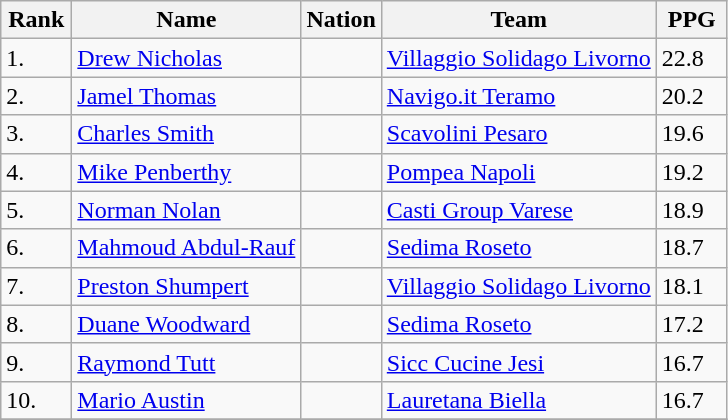<table class="wikitable">
<tr>
<th width=40>Rank</th>
<th>Name</th>
<th width=40>Nation</th>
<th>Team</th>
<th width=40>PPG</th>
</tr>
<tr>
<td>1.</td>
<td><a href='#'>Drew Nicholas</a></td>
<td></td>
<td><a href='#'>Villaggio Solidago Livorno</a></td>
<td>22.8</td>
</tr>
<tr>
<td>2.</td>
<td><a href='#'>Jamel Thomas</a></td>
<td></td>
<td><a href='#'>Navigo.it Teramo</a></td>
<td>20.2</td>
</tr>
<tr>
<td>3.</td>
<td><a href='#'>Charles Smith</a></td>
<td></td>
<td><a href='#'>Scavolini Pesaro</a></td>
<td>19.6</td>
</tr>
<tr>
<td>4.</td>
<td><a href='#'>Mike Penberthy</a></td>
<td></td>
<td><a href='#'>Pompea Napoli</a></td>
<td>19.2</td>
</tr>
<tr>
<td>5.</td>
<td><a href='#'>Norman Nolan</a></td>
<td></td>
<td><a href='#'>Casti Group Varese</a></td>
<td>18.9</td>
</tr>
<tr>
<td>6.</td>
<td><a href='#'>Mahmoud Abdul-Rauf</a></td>
<td></td>
<td><a href='#'>Sedima Roseto</a></td>
<td>18.7</td>
</tr>
<tr>
<td>7.</td>
<td><a href='#'>Preston Shumpert</a></td>
<td></td>
<td><a href='#'>Villaggio Solidago Livorno</a></td>
<td>18.1</td>
</tr>
<tr>
<td>8.</td>
<td><a href='#'>Duane Woodward</a></td>
<td></td>
<td><a href='#'>Sedima Roseto</a></td>
<td>17.2</td>
</tr>
<tr>
<td>9.</td>
<td><a href='#'>Raymond Tutt</a></td>
<td></td>
<td><a href='#'>Sicc Cucine Jesi</a></td>
<td>16.7</td>
</tr>
<tr>
<td>10.</td>
<td><a href='#'>Mario Austin</a></td>
<td></td>
<td><a href='#'>Lauretana Biella</a></td>
<td>16.7</td>
</tr>
<tr>
</tr>
</table>
